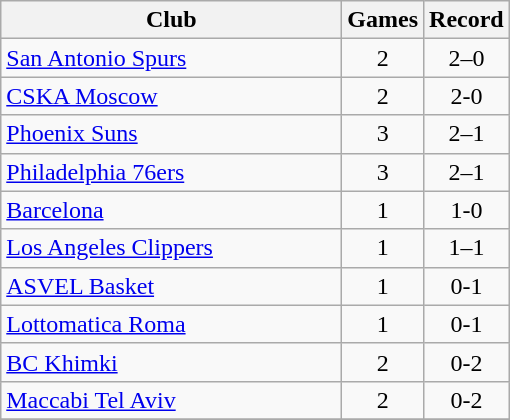<table class="wikitable" style="text-align:center">
<tr>
<th width=220>Club</th>
<th width=25>Games</th>
<th width=25>Record</th>
</tr>
<tr>
<td align=left> <a href='#'>San Antonio Spurs</a></td>
<td>2</td>
<td>2–0</td>
</tr>
<tr>
<td align=left> <a href='#'>CSKA Moscow</a></td>
<td>2</td>
<td>2-0</td>
</tr>
<tr>
<td align=left> <a href='#'>Phoenix Suns</a></td>
<td>3</td>
<td>2–1</td>
</tr>
<tr>
<td align=left> <a href='#'>Philadelphia 76ers</a></td>
<td>3</td>
<td>2–1</td>
</tr>
<tr>
<td align=left> <a href='#'>Barcelona</a></td>
<td>1</td>
<td>1-0</td>
</tr>
<tr>
<td align=left> <a href='#'>Los Angeles Clippers</a></td>
<td>1</td>
<td>1–1</td>
</tr>
<tr>
<td align=left> <a href='#'>ASVEL Basket</a></td>
<td>1</td>
<td>0-1</td>
</tr>
<tr>
<td align=left> <a href='#'>Lottomatica Roma</a></td>
<td>1</td>
<td>0-1</td>
</tr>
<tr>
<td align=left> <a href='#'>BC Khimki</a></td>
<td>2</td>
<td>0-2</td>
</tr>
<tr>
<td align=left> <a href='#'>Maccabi Tel Aviv</a></td>
<td>2</td>
<td>0-2</td>
</tr>
<tr>
</tr>
</table>
